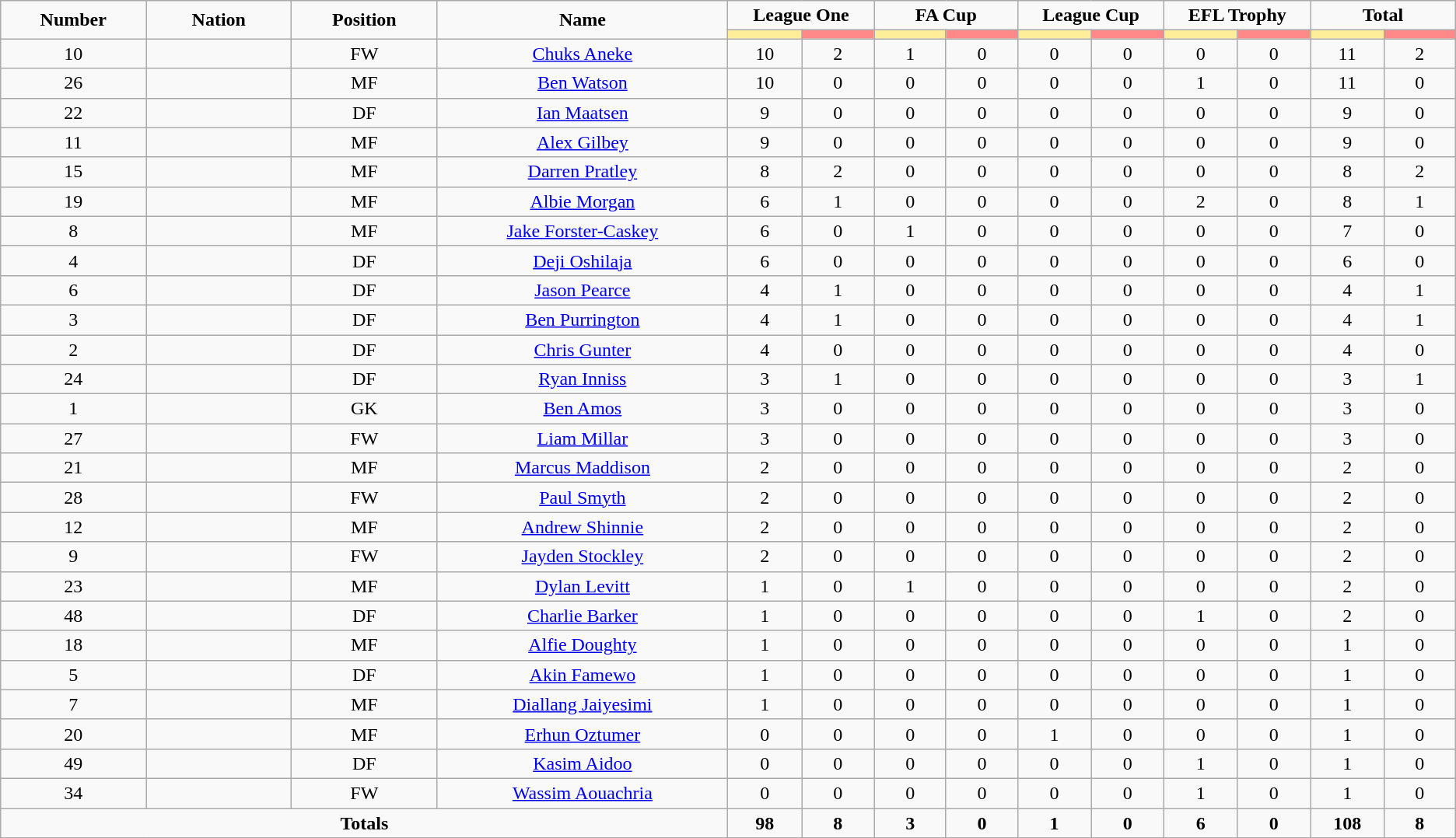<table class="wikitable" style="text-align:center;">
<tr style="text-align:center;">
<td rowspan="2"  style="width:10%; "><strong>Number</strong></td>
<td rowspan="2"  style="width:10%; "><strong>Nation</strong></td>
<td rowspan="2"  style="width:10%; "><strong>Position</strong></td>
<td rowspan="2"  style="width:20%; "><strong>Name</strong></td>
<td colspan="2"><strong>League One</strong></td>
<td colspan="2"><strong>FA Cup</strong></td>
<td colspan="2"><strong>League Cup</strong></td>
<td colspan="2"><strong>EFL Trophy</strong></td>
<td colspan="2"><strong>Total</strong></td>
</tr>
<tr>
<th style="width:60px; background:#fe9;"></th>
<th style="width:60px; background:#ff8888;"></th>
<th style="width:60px; background:#fe9;"></th>
<th style="width:60px; background:#ff8888;"></th>
<th style="width:60px; background:#fe9;"></th>
<th style="width:60px; background:#ff8888;"></th>
<th style="width:60px; background:#fe9;"></th>
<th style="width:60px; background:#ff8888;"></th>
<th style="width:60px; background:#fe9;"></th>
<th style="width:60px; background:#ff8888;"></th>
</tr>
<tr>
<td>10</td>
<td></td>
<td>FW</td>
<td><a href='#'>Chuks Aneke</a></td>
<td>10</td>
<td>2</td>
<td>1</td>
<td>0</td>
<td>0</td>
<td>0</td>
<td>0</td>
<td>0</td>
<td>11</td>
<td>2</td>
</tr>
<tr>
<td>26</td>
<td></td>
<td>MF</td>
<td><a href='#'>Ben Watson</a></td>
<td>10</td>
<td>0</td>
<td>0</td>
<td>0</td>
<td>0</td>
<td>0</td>
<td>1</td>
<td>0</td>
<td>11</td>
<td>0</td>
</tr>
<tr>
<td>22</td>
<td></td>
<td>DF</td>
<td><a href='#'>Ian Maatsen</a></td>
<td>9</td>
<td>0</td>
<td>0</td>
<td>0</td>
<td>0</td>
<td>0</td>
<td>0</td>
<td>0</td>
<td>9</td>
<td>0</td>
</tr>
<tr>
<td>11</td>
<td></td>
<td>MF</td>
<td><a href='#'>Alex Gilbey</a></td>
<td>9</td>
<td>0</td>
<td>0</td>
<td>0</td>
<td>0</td>
<td>0</td>
<td>0</td>
<td>0</td>
<td>9</td>
<td>0</td>
</tr>
<tr>
<td>15</td>
<td></td>
<td>MF</td>
<td><a href='#'>Darren Pratley</a></td>
<td>8</td>
<td>2</td>
<td>0</td>
<td>0</td>
<td>0</td>
<td>0</td>
<td>0</td>
<td>0</td>
<td>8</td>
<td>2</td>
</tr>
<tr>
<td>19</td>
<td></td>
<td>MF</td>
<td><a href='#'>Albie Morgan</a></td>
<td>6</td>
<td>1</td>
<td>0</td>
<td>0</td>
<td>0</td>
<td>0</td>
<td>2</td>
<td>0</td>
<td>8</td>
<td>1</td>
</tr>
<tr>
<td>8</td>
<td></td>
<td>MF</td>
<td><a href='#'>Jake Forster-Caskey</a></td>
<td>6</td>
<td>0</td>
<td>1</td>
<td>0</td>
<td>0</td>
<td>0</td>
<td>0</td>
<td>0</td>
<td>7</td>
<td>0</td>
</tr>
<tr>
<td>4</td>
<td></td>
<td>DF</td>
<td><a href='#'>Deji Oshilaja</a></td>
<td>6</td>
<td>0</td>
<td>0</td>
<td>0</td>
<td>0</td>
<td>0</td>
<td>0</td>
<td>0</td>
<td>6</td>
<td>0</td>
</tr>
<tr>
<td>6</td>
<td></td>
<td>DF</td>
<td><a href='#'>Jason Pearce</a></td>
<td>4</td>
<td>1</td>
<td>0</td>
<td>0</td>
<td>0</td>
<td>0</td>
<td>0</td>
<td>0</td>
<td>4</td>
<td>1</td>
</tr>
<tr>
<td>3</td>
<td></td>
<td>DF</td>
<td><a href='#'>Ben Purrington</a></td>
<td>4</td>
<td>1</td>
<td>0</td>
<td>0</td>
<td>0</td>
<td>0</td>
<td>0</td>
<td>0</td>
<td>4</td>
<td>1</td>
</tr>
<tr>
<td>2</td>
<td></td>
<td>DF</td>
<td><a href='#'>Chris Gunter</a></td>
<td>4</td>
<td>0</td>
<td>0</td>
<td>0</td>
<td>0</td>
<td>0</td>
<td>0</td>
<td>0</td>
<td>4</td>
<td>0</td>
</tr>
<tr>
<td>24</td>
<td></td>
<td>DF</td>
<td><a href='#'>Ryan Inniss</a></td>
<td>3</td>
<td>1</td>
<td>0</td>
<td>0</td>
<td>0</td>
<td>0</td>
<td>0</td>
<td>0</td>
<td>3</td>
<td>1</td>
</tr>
<tr>
<td>1</td>
<td></td>
<td>GK</td>
<td><a href='#'>Ben Amos</a></td>
<td>3</td>
<td>0</td>
<td>0</td>
<td>0</td>
<td>0</td>
<td>0</td>
<td>0</td>
<td>0</td>
<td>3</td>
<td>0</td>
</tr>
<tr>
<td>27</td>
<td></td>
<td>FW</td>
<td><a href='#'>Liam Millar</a></td>
<td>3</td>
<td>0</td>
<td>0</td>
<td>0</td>
<td>0</td>
<td>0</td>
<td>0</td>
<td>0</td>
<td>3</td>
<td>0</td>
</tr>
<tr>
<td>21</td>
<td></td>
<td>MF</td>
<td><a href='#'>Marcus Maddison</a></td>
<td>2</td>
<td>0</td>
<td>0</td>
<td>0</td>
<td>0</td>
<td>0</td>
<td>0</td>
<td>0</td>
<td>2</td>
<td>0</td>
</tr>
<tr>
<td>28</td>
<td></td>
<td>FW</td>
<td><a href='#'>Paul Smyth</a></td>
<td>2</td>
<td>0</td>
<td>0</td>
<td>0</td>
<td>0</td>
<td>0</td>
<td>0</td>
<td>0</td>
<td>2</td>
<td>0</td>
</tr>
<tr>
<td>12</td>
<td></td>
<td>MF</td>
<td><a href='#'>Andrew Shinnie</a></td>
<td>2</td>
<td>0</td>
<td>0</td>
<td>0</td>
<td>0</td>
<td>0</td>
<td>0</td>
<td>0</td>
<td>2</td>
<td>0</td>
</tr>
<tr>
<td>9</td>
<td></td>
<td>FW</td>
<td><a href='#'>Jayden Stockley</a></td>
<td>2</td>
<td>0</td>
<td>0</td>
<td>0</td>
<td>0</td>
<td>0</td>
<td>0</td>
<td>0</td>
<td>2</td>
<td>0</td>
</tr>
<tr>
<td>23</td>
<td></td>
<td>MF</td>
<td><a href='#'>Dylan Levitt</a></td>
<td>1</td>
<td>0</td>
<td>1</td>
<td>0</td>
<td>0</td>
<td>0</td>
<td>0</td>
<td>0</td>
<td>2</td>
<td>0</td>
</tr>
<tr>
<td>48</td>
<td></td>
<td>DF</td>
<td><a href='#'>Charlie Barker</a></td>
<td>1</td>
<td>0</td>
<td>0</td>
<td>0</td>
<td>0</td>
<td>0</td>
<td>1</td>
<td>0</td>
<td>2</td>
<td>0</td>
</tr>
<tr>
<td>18</td>
<td></td>
<td>MF</td>
<td><a href='#'>Alfie Doughty</a></td>
<td>1</td>
<td>0</td>
<td>0</td>
<td>0</td>
<td>0</td>
<td>0</td>
<td>0</td>
<td>0</td>
<td>1</td>
<td>0</td>
</tr>
<tr>
<td>5</td>
<td></td>
<td>DF</td>
<td><a href='#'>Akin Famewo</a></td>
<td>1</td>
<td>0</td>
<td>0</td>
<td>0</td>
<td>0</td>
<td>0</td>
<td>0</td>
<td>0</td>
<td>1</td>
<td>0</td>
</tr>
<tr>
<td>7</td>
<td></td>
<td>MF</td>
<td><a href='#'>Diallang Jaiyesimi</a></td>
<td>1</td>
<td>0</td>
<td>0</td>
<td>0</td>
<td>0</td>
<td>0</td>
<td>0</td>
<td>0</td>
<td>1</td>
<td>0</td>
</tr>
<tr>
<td>20</td>
<td></td>
<td>MF</td>
<td><a href='#'>Erhun Oztumer</a></td>
<td>0</td>
<td>0</td>
<td>0</td>
<td>0</td>
<td>1</td>
<td>0</td>
<td>0</td>
<td>0</td>
<td>1</td>
<td>0</td>
</tr>
<tr>
<td>49</td>
<td></td>
<td>DF</td>
<td><a href='#'>Kasim Aidoo</a></td>
<td>0</td>
<td>0</td>
<td>0</td>
<td>0</td>
<td>0</td>
<td>0</td>
<td>1</td>
<td>0</td>
<td>1</td>
<td>0</td>
</tr>
<tr>
<td>34</td>
<td></td>
<td>FW</td>
<td><a href='#'>Wassim Aouachria</a></td>
<td>0</td>
<td>0</td>
<td>0</td>
<td>0</td>
<td>0</td>
<td>0</td>
<td>1</td>
<td>0</td>
<td>1</td>
<td>0</td>
</tr>
<tr>
<td colspan="4"><strong>Totals</strong></td>
<td><strong>98</strong></td>
<td><strong>8</strong></td>
<td><strong>3</strong></td>
<td><strong>0</strong></td>
<td><strong>1</strong></td>
<td><strong>0</strong></td>
<td><strong>6</strong></td>
<td><strong>0</strong></td>
<td><strong>108</strong></td>
<td><strong>8</strong></td>
</tr>
<tr>
</tr>
</table>
